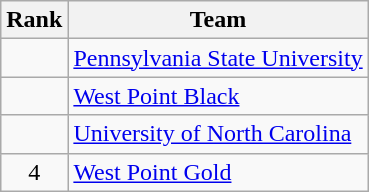<table class="wikitable">
<tr>
<th>Rank</th>
<th>Team</th>
</tr>
<tr>
<td align=center></td>
<td align="left"><a href='#'>Pennsylvania State University</a></td>
</tr>
<tr>
<td align=center></td>
<td align="left"><a href='#'>West Point Black</a></td>
</tr>
<tr>
<td align=center></td>
<td align="left"><a href='#'>University of North Carolina</a></td>
</tr>
<tr>
<td align=center>4</td>
<td align="left"><a href='#'>West Point Gold</a></td>
</tr>
</table>
